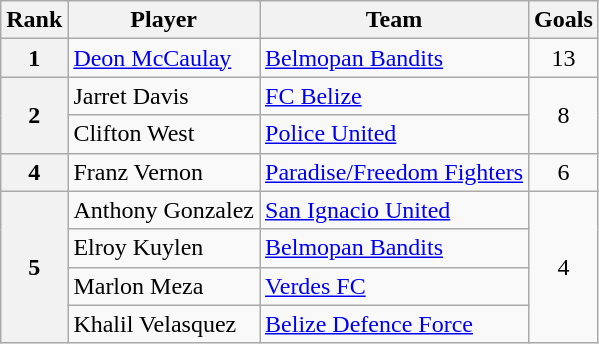<table class="wikitable" style="text-align:center">
<tr>
<th>Rank</th>
<th>Player</th>
<th>Team</th>
<th>Goals</th>
</tr>
<tr>
<th rowspan="1">1</th>
<td align="left"> <a href='#'>Deon McCaulay</a></td>
<td align="left"><a href='#'>Belmopan Bandits</a></td>
<td rowspan="1">13</td>
</tr>
<tr>
<th rowspan="2">2</th>
<td align="left"> Jarret Davis</td>
<td align="left"><a href='#'>FC Belize</a></td>
<td rowspan="2">8</td>
</tr>
<tr>
<td align="left"> Clifton West</td>
<td align="left"><a href='#'>Police United</a></td>
</tr>
<tr>
<th rowspan="1">4</th>
<td align="left"> Franz Vernon</td>
<td align="left"><a href='#'>Paradise/Freedom Fighters</a></td>
<td rowspan="1">6</td>
</tr>
<tr>
<th rowspan="4">5</th>
<td align="left"> Anthony Gonzalez</td>
<td align="left"><a href='#'>San Ignacio United</a></td>
<td rowspan="4">4</td>
</tr>
<tr>
<td align="left"> Elroy Kuylen</td>
<td align="left"><a href='#'>Belmopan Bandits</a></td>
</tr>
<tr>
<td align="left"> Marlon Meza</td>
<td align="left"><a href='#'>Verdes FC</a></td>
</tr>
<tr>
<td align="left"> Khalil Velasquez</td>
<td align="left"><a href='#'>Belize Defence Force</a></td>
</tr>
</table>
